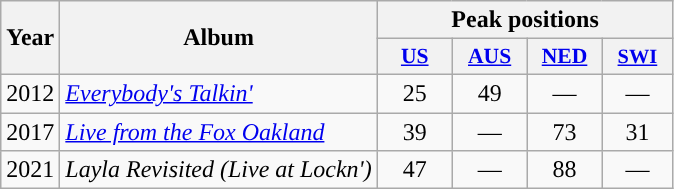<table class="wikitable">
<tr>
<th rowspan="2" style="text-align:center;">Year</th>
<th rowspan="2" style="text-align:center;">Album</th>
<th colspan="4" style="text-align:center; width:20px;">Peak positions</th>
</tr>
<tr>
<th scope="col" style="width:3em;font-size:90%;"><a href='#'>US</a><br></th>
<th scope="col" style="width:3em;font-size:90%;"><a href='#'>AUS</a><br></th>
<th scope="col" style="width:3em;font-size:90%;"><a href='#'>NED</a><br></th>
<th scope="col" style="width:3em;font-size:85%;"><a href='#'>SWI</a><br></th>
</tr>
<tr>
<td style="text-align:center;">2012</td>
<td><em><a href='#'>Everybody's Talkin'</a></em></td>
<td style="text-align:center;">25</td>
<td style="text-align:center;">49</td>
<td style="text-align:center;">—</td>
<td style="text-align:center;">—</td>
</tr>
<tr>
<td style="text-align:center;">2017</td>
<td><em><a href='#'>Live from the Fox Oakland</a></em></td>
<td style="text-align:center;">39</td>
<td style="text-align:center;">—</td>
<td style="text-align:center;">73</td>
<td style="text-align:center;">31</td>
</tr>
<tr>
<td style="text-align:center;">2021</td>
<td><em>Layla Revisited (Live at Lockn')</em></td>
<td style="text-align:center;">47<br></td>
<td style="text-align:center;">—</td>
<td style="text-align:center;">88</td>
<td style="text-align:center;">—</td>
</tr>
</table>
